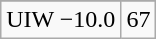<table class="wikitable">
<tr align="center">
</tr>
<tr align="center">
<td>UIW −10.0</td>
<td>67</td>
</tr>
</table>
